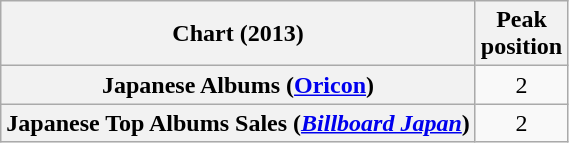<table class="wikitable sortable plainrowheaders" style="text-align:center">
<tr>
<th scope="col">Chart (2013)</th>
<th scope="col">Peak<br>position</th>
</tr>
<tr>
<th scope="row">Japanese Albums (<a href='#'>Oricon</a>)</th>
<td>2</td>
</tr>
<tr>
<th scope="row">Japanese Top Albums Sales (<em><a href='#'>Billboard Japan</a></em>)</th>
<td>2</td>
</tr>
</table>
